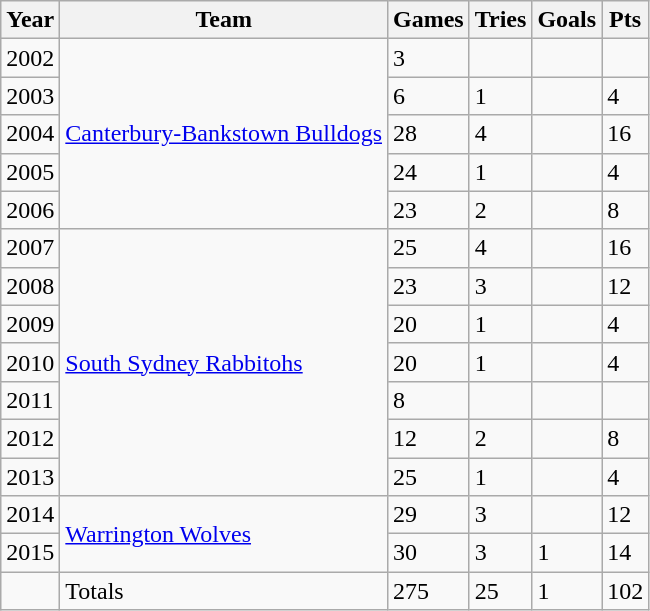<table class="wikitable">
<tr>
<th>Year</th>
<th>Team</th>
<th>Games</th>
<th>Tries</th>
<th>Goals</th>
<th>Pts</th>
</tr>
<tr>
<td>2002</td>
<td rowspan="5"> <a href='#'>Canterbury-Bankstown Bulldogs</a></td>
<td>3</td>
<td></td>
<td></td>
<td></td>
</tr>
<tr>
<td>2003</td>
<td>6</td>
<td>1</td>
<td></td>
<td>4</td>
</tr>
<tr>
<td>2004</td>
<td>28</td>
<td>4</td>
<td></td>
<td>16</td>
</tr>
<tr>
<td>2005</td>
<td>24</td>
<td>1</td>
<td></td>
<td>4</td>
</tr>
<tr>
<td>2006</td>
<td>23</td>
<td>2</td>
<td></td>
<td>8</td>
</tr>
<tr>
<td>2007</td>
<td rowspan="7"> <a href='#'>South Sydney Rabbitohs</a></td>
<td>25</td>
<td>4</td>
<td></td>
<td>16</td>
</tr>
<tr>
<td>2008</td>
<td>23</td>
<td>3</td>
<td></td>
<td>12</td>
</tr>
<tr>
<td>2009</td>
<td>20</td>
<td>1</td>
<td></td>
<td>4</td>
</tr>
<tr>
<td>2010</td>
<td>20</td>
<td>1</td>
<td></td>
<td>4</td>
</tr>
<tr>
<td>2011</td>
<td>8</td>
<td></td>
<td></td>
<td></td>
</tr>
<tr>
<td>2012</td>
<td>12</td>
<td>2</td>
<td></td>
<td>8</td>
</tr>
<tr>
<td>2013</td>
<td>25</td>
<td>1</td>
<td></td>
<td>4</td>
</tr>
<tr>
<td>2014</td>
<td rowspan="2"> <a href='#'>Warrington Wolves</a></td>
<td>29</td>
<td>3</td>
<td></td>
<td>12</td>
</tr>
<tr>
<td>2015</td>
<td>30</td>
<td>3</td>
<td>1</td>
<td>14</td>
</tr>
<tr>
<td></td>
<td>Totals</td>
<td>275</td>
<td>25</td>
<td>1</td>
<td>102</td>
</tr>
</table>
